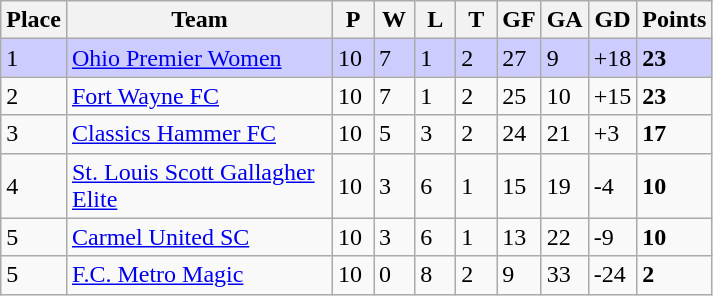<table class="wikitable">
<tr>
<th>Place</th>
<th width="170">Team</th>
<th width="20">P</th>
<th width="20">W</th>
<th width="20">L</th>
<th width="20">T</th>
<th width="20">GF</th>
<th width="20">GA</th>
<th width="25">GD</th>
<th>Points</th>
</tr>
<tr bgcolor=#ccccff>
<td>1</td>
<td><a href='#'>Ohio Premier Women</a></td>
<td>10</td>
<td>7</td>
<td>1</td>
<td>2</td>
<td>27</td>
<td>9</td>
<td>+18</td>
<td><strong>23</strong></td>
</tr>
<tr>
<td>2</td>
<td><a href='#'>Fort Wayne FC</a></td>
<td>10</td>
<td>7</td>
<td>1</td>
<td>2</td>
<td>25</td>
<td>10</td>
<td>+15</td>
<td><strong>23</strong></td>
</tr>
<tr>
<td>3</td>
<td><a href='#'>Classics Hammer FC</a></td>
<td>10</td>
<td>5</td>
<td>3</td>
<td>2</td>
<td>24</td>
<td>21</td>
<td>+3</td>
<td><strong>17</strong></td>
</tr>
<tr>
<td>4</td>
<td><a href='#'>St. Louis Scott Gallagher Elite</a></td>
<td>10</td>
<td>3</td>
<td>6</td>
<td>1</td>
<td>15</td>
<td>19</td>
<td>-4</td>
<td><strong>10</strong></td>
</tr>
<tr>
<td>5</td>
<td><a href='#'>Carmel United SC</a></td>
<td>10</td>
<td>3</td>
<td>6</td>
<td>1</td>
<td>13</td>
<td>22</td>
<td>-9</td>
<td><strong>10</strong></td>
</tr>
<tr>
<td>5</td>
<td><a href='#'>F.C. Metro Magic</a></td>
<td>10</td>
<td>0</td>
<td>8</td>
<td>2</td>
<td>9</td>
<td>33</td>
<td>-24</td>
<td><strong>2</strong></td>
</tr>
</table>
